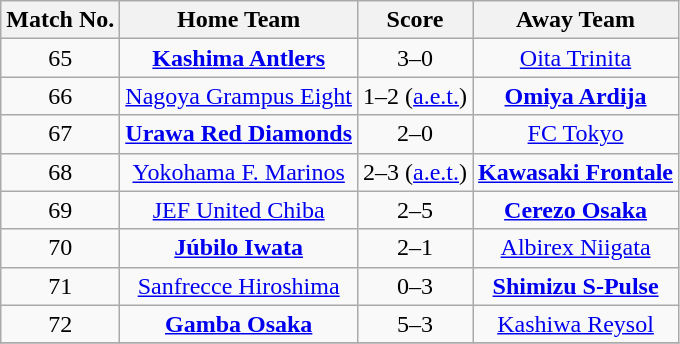<table class="wikitable" style="text-align: center">
<tr>
<th>Match No.</th>
<th>Home Team</th>
<th>Score</th>
<th>Away Team</th>
</tr>
<tr>
<td>65</td>
<td><strong><a href='#'>Kashima Antlers</a></strong></td>
<td>3–0</td>
<td><a href='#'>Oita Trinita</a></td>
</tr>
<tr>
<td>66</td>
<td><a href='#'>Nagoya Grampus Eight</a></td>
<td>1–2 (<a href='#'>a.e.t.</a>)</td>
<td><strong><a href='#'>Omiya Ardija</a></strong></td>
</tr>
<tr>
<td>67</td>
<td><strong><a href='#'>Urawa Red Diamonds</a></strong></td>
<td>2–0</td>
<td><a href='#'>FC Tokyo</a></td>
</tr>
<tr>
<td>68</td>
<td><a href='#'>Yokohama F. Marinos</a></td>
<td>2–3 (<a href='#'>a.e.t.</a>)</td>
<td><strong><a href='#'>Kawasaki Frontale</a></strong></td>
</tr>
<tr>
<td>69</td>
<td><a href='#'>JEF United Chiba</a></td>
<td>2–5</td>
<td><strong><a href='#'>Cerezo Osaka</a></strong></td>
</tr>
<tr>
<td>70</td>
<td><strong><a href='#'>Júbilo Iwata</a></strong></td>
<td>2–1</td>
<td><a href='#'>Albirex Niigata</a></td>
</tr>
<tr>
<td>71</td>
<td><a href='#'>Sanfrecce Hiroshima</a></td>
<td>0–3</td>
<td><strong><a href='#'>Shimizu S-Pulse</a></strong></td>
</tr>
<tr>
<td>72</td>
<td><strong><a href='#'>Gamba Osaka</a></strong></td>
<td>5–3</td>
<td><a href='#'>Kashiwa Reysol</a></td>
</tr>
<tr>
</tr>
</table>
